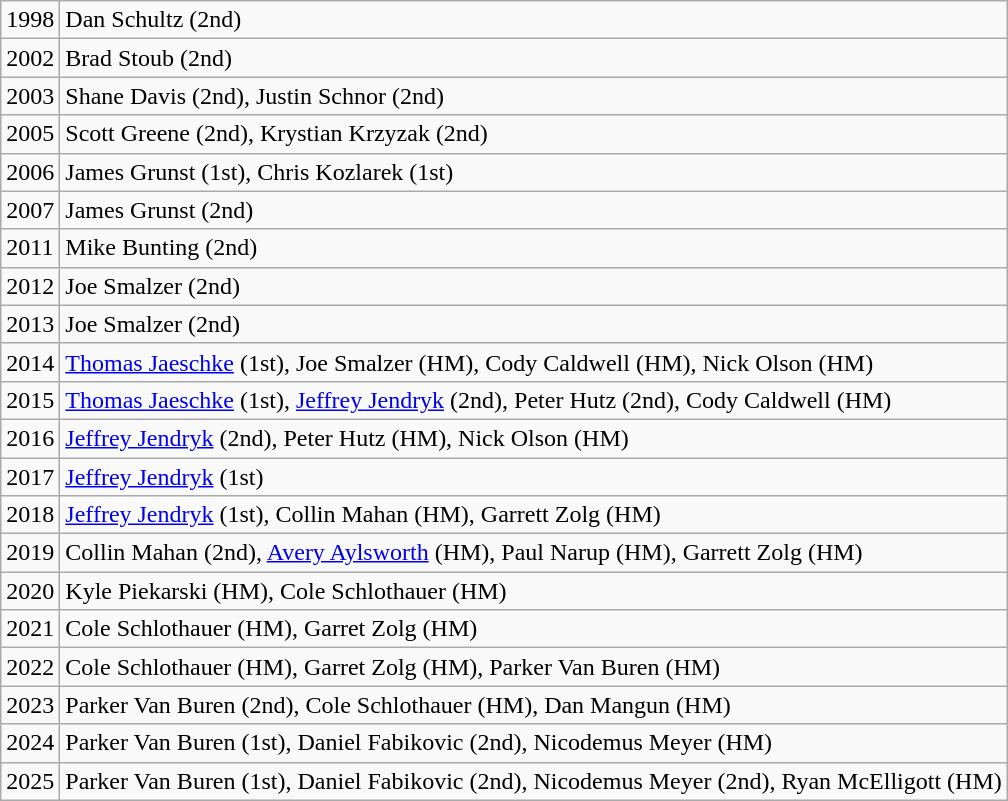<table class="wikitable">
<tr>
<td>1998</td>
<td>Dan Schultz (2nd)</td>
</tr>
<tr>
<td>2002</td>
<td>Brad Stoub (2nd)</td>
</tr>
<tr>
<td>2003</td>
<td>Shane Davis (2nd), Justin Schnor (2nd)</td>
</tr>
<tr>
<td>2005</td>
<td>Scott Greene (2nd), Krystian Krzyzak (2nd)</td>
</tr>
<tr>
<td>2006</td>
<td>James Grunst (1st), Chris Kozlarek (1st)</td>
</tr>
<tr>
<td>2007</td>
<td>James Grunst (2nd)</td>
</tr>
<tr>
<td>2011</td>
<td>Mike Bunting (2nd)</td>
</tr>
<tr>
<td>2012</td>
<td>Joe Smalzer (2nd)</td>
</tr>
<tr>
<td>2013</td>
<td>Joe Smalzer (2nd)</td>
</tr>
<tr>
<td>2014</td>
<td><a href='#'>Thomas Jaeschke</a> (1st), Joe Smalzer (HM), Cody Caldwell (HM), Nick Olson (HM)</td>
</tr>
<tr>
<td>2015</td>
<td><a href='#'>Thomas Jaeschke</a> (1st), <a href='#'>Jeffrey Jendryk</a> (2nd), Peter Hutz (2nd), Cody Caldwell (HM)</td>
</tr>
<tr>
<td>2016</td>
<td><a href='#'>Jeffrey Jendryk</a> (2nd), Peter Hutz (HM), Nick Olson (HM)</td>
</tr>
<tr>
<td>2017</td>
<td><a href='#'>Jeffrey Jendryk</a> (1st)</td>
</tr>
<tr>
<td>2018</td>
<td><a href='#'>Jeffrey Jendryk</a> (1st), Collin Mahan (HM), Garrett Zolg (HM)</td>
</tr>
<tr>
<td>2019</td>
<td>Collin Mahan (2nd), <a href='#'>Avery Aylsworth</a> (HM), Paul Narup (HM), Garrett Zolg (HM)</td>
</tr>
<tr>
<td>2020</td>
<td>Kyle Piekarski (HM), Cole Schlothauer (HM)</td>
</tr>
<tr>
<td>2021</td>
<td>Cole Schlothauer (HM), Garret Zolg (HM)</td>
</tr>
<tr>
<td>2022</td>
<td>Cole Schlothauer (HM), Garret Zolg (HM), Parker Van Buren (HM)</td>
</tr>
<tr>
<td>2023</td>
<td>Parker Van Buren (2nd), Cole Schlothauer (HM), Dan Mangun (HM)</td>
</tr>
<tr>
<td>2024</td>
<td>Parker Van Buren (1st), Daniel Fabikovic (2nd), Nicodemus Meyer (HM)</td>
</tr>
<tr>
<td>2025</td>
<td>Parker Van Buren (1st), Daniel Fabikovic (2nd), Nicodemus Meyer (2nd), Ryan McElligott (HM)</td>
</tr>
</table>
